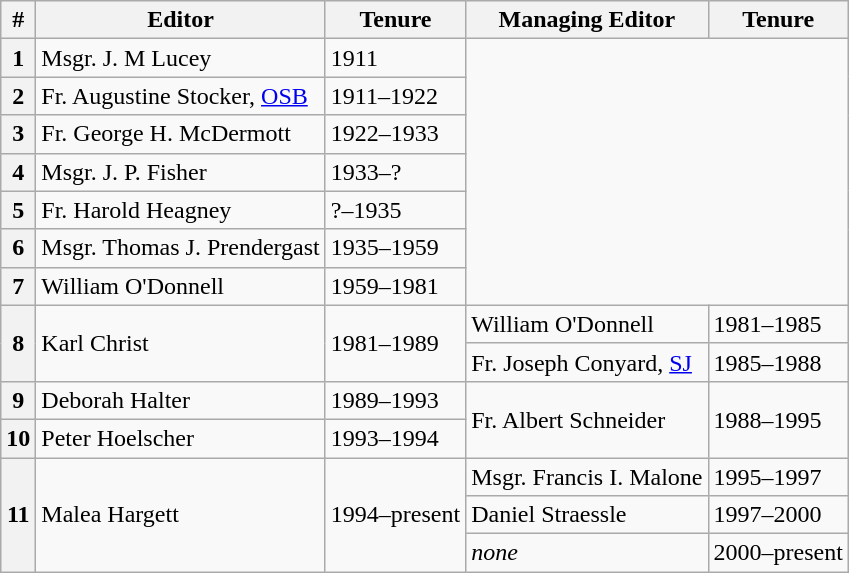<table class="wikitable">
<tr>
<th>#</th>
<th>Editor</th>
<th>Tenure</th>
<th>Managing Editor</th>
<th>Tenure</th>
</tr>
<tr>
<th>1</th>
<td>Msgr. J. M Lucey</td>
<td>1911</td>
<td colspan="2" rowspan="7"></td>
</tr>
<tr>
<th>2</th>
<td>Fr. Augustine Stocker, <a href='#'>OSB</a></td>
<td>1911–1922</td>
</tr>
<tr>
<th>3</th>
<td>Fr. George H. McDermott</td>
<td>1922–1933</td>
</tr>
<tr>
<th>4</th>
<td>Msgr. J. P. Fisher</td>
<td>1933–?</td>
</tr>
<tr>
<th>5</th>
<td>Fr. Harold Heagney</td>
<td>?–1935</td>
</tr>
<tr>
<th>6</th>
<td>Msgr. Thomas J. Prendergast</td>
<td>1935–1959</td>
</tr>
<tr>
<th>7</th>
<td>William O'Donnell</td>
<td>1959–1981</td>
</tr>
<tr>
<th rowspan="3">8</th>
<td rowspan="3">Karl Christ</td>
<td rowspan="3">1981–1989</td>
<td>William O'Donnell</td>
<td>1981–1985</td>
</tr>
<tr>
<td>Fr. Joseph Conyard, <a href='#'>SJ</a></td>
<td>1985–1988</td>
</tr>
<tr>
<td rowspan="4">Fr. Albert Schneider</td>
<td rowspan="4">1988–1995</td>
</tr>
<tr>
<th>9</th>
<td>Deborah Halter</td>
<td>1989–1993</td>
</tr>
<tr>
<th>10</th>
<td>Peter Hoelscher</td>
<td>1993–1994</td>
</tr>
<tr>
<th rowspan="4">11</th>
<td rowspan="4">Malea Hargett</td>
<td rowspan="4">1994–present</td>
</tr>
<tr>
<td>Msgr. Francis I. Malone</td>
<td>1995–1997</td>
</tr>
<tr>
<td>Daniel Straessle</td>
<td>1997–2000</td>
</tr>
<tr>
<td><em>none</em></td>
<td>2000–present</td>
</tr>
</table>
